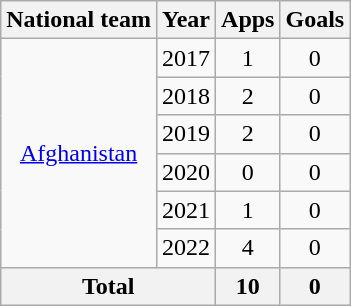<table class="wikitable" style="text-align: center;">
<tr>
<th>National team</th>
<th>Year</th>
<th>Apps</th>
<th>Goals</th>
</tr>
<tr>
<td rowspan="6"><a href='#'>Afghanistan</a></td>
<td>2017</td>
<td>1</td>
<td>0</td>
</tr>
<tr>
<td>2018</td>
<td>2</td>
<td>0</td>
</tr>
<tr>
<td>2019</td>
<td>2</td>
<td>0</td>
</tr>
<tr>
<td>2020</td>
<td>0</td>
<td>0</td>
</tr>
<tr>
<td>2021</td>
<td>1</td>
<td>0</td>
</tr>
<tr>
<td>2022</td>
<td>4</td>
<td>0</td>
</tr>
<tr>
<th colspan="2">Total</th>
<th>10</th>
<th>0</th>
</tr>
</table>
